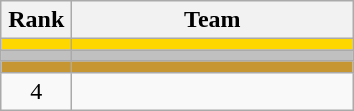<table class="wikitable" style="text-align:center;">
<tr>
<th width=40>Rank</th>
<th width=180>Team</th>
</tr>
<tr bgcolor="gold">
<td></td>
<td style="text-align:left;"></td>
</tr>
<tr bgcolor="silver">
<td></td>
<td style="text-align:left;"></td>
</tr>
<tr bgcolor="#C69633">
<td></td>
<td style="text-align:left;"></td>
</tr>
<tr>
<td>4</td>
<td style="text-align:left;"></td>
</tr>
</table>
